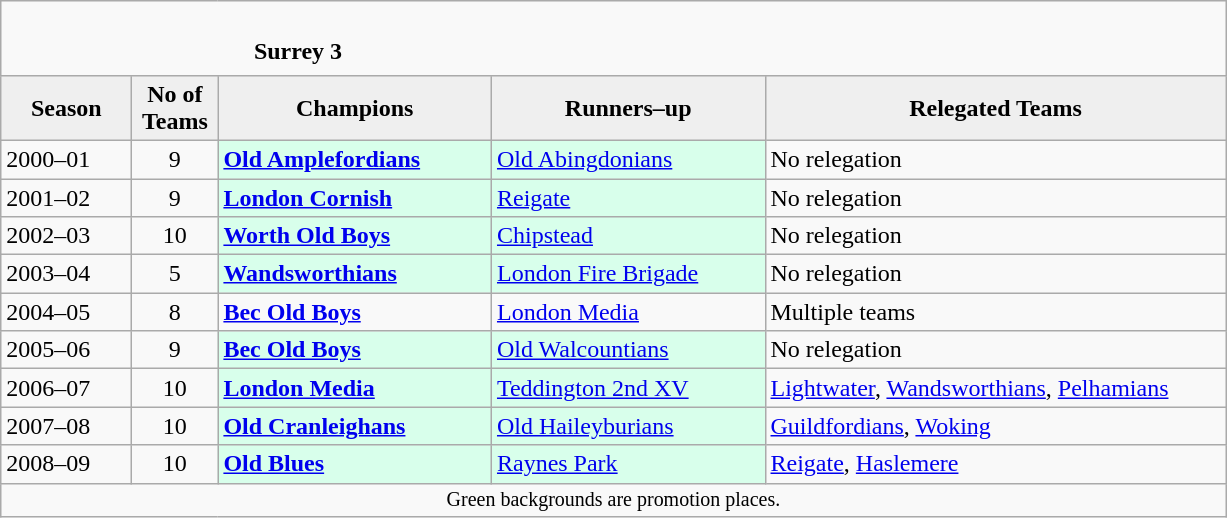<table class="wikitable" style="text-align: left;">
<tr>
<td colspan="11" cellpadding="0" cellspacing="0"><br><table border="0" style="width:100%;" cellpadding="0" cellspacing="0">
<tr>
<td style="width:20%; border:0;"></td>
<td style="border:0;"><strong>Surrey 3</strong></td>
<td style="width:20%; border:0;"></td>
</tr>
</table>
</td>
</tr>
<tr>
<th style="background:#efefef; width:80px;">Season</th>
<th style="background:#efefef; width:50px;">No of Teams</th>
<th style="background:#efefef; width:175px;">Champions</th>
<th style="background:#efefef; width:175px;">Runners–up</th>
<th style="background:#efefef; width:300px;">Relegated Teams</th>
</tr>
<tr align=left>
<td>2000–01</td>
<td style="text-align: center;">9</td>
<td style="background:#d8ffeb;"><strong><a href='#'>Old Amplefordians</a></strong></td>
<td style="background:#d8ffeb;"><a href='#'>Old Abingdonians</a></td>
<td>No relegation</td>
</tr>
<tr>
<td>2001–02</td>
<td style="text-align: center;">9</td>
<td style="background:#d8ffeb;"><strong><a href='#'>London Cornish</a></strong></td>
<td style="background:#d8ffeb;"><a href='#'>Reigate</a></td>
<td>No relegation</td>
</tr>
<tr>
<td>2002–03</td>
<td style="text-align: center;">10</td>
<td style="background:#d8ffeb;"><strong><a href='#'>Worth Old Boys</a></strong></td>
<td style="background:#d8ffeb;"><a href='#'>Chipstead</a></td>
<td>No relegation</td>
</tr>
<tr>
<td>2003–04</td>
<td style="text-align: center;">5</td>
<td style="background:#d8ffeb;"><strong><a href='#'>Wandsworthians</a></strong></td>
<td style="background:#d8ffeb;"><a href='#'>London Fire Brigade</a></td>
<td>No relegation</td>
</tr>
<tr>
<td>2004–05</td>
<td style="text-align: center;">8</td>
<td><strong><a href='#'>Bec Old Boys</a></strong></td>
<td><a href='#'>London Media</a></td>
<td>Multiple teams</td>
</tr>
<tr>
<td>2005–06</td>
<td style="text-align: center;">9</td>
<td style="background:#d8ffeb;"><strong><a href='#'>Bec Old Boys</a></strong></td>
<td style="background:#d8ffeb;"><a href='#'>Old Walcountians</a></td>
<td>No relegation</td>
</tr>
<tr>
<td>2006–07</td>
<td style="text-align: center;">10</td>
<td style="background:#d8ffeb;"><strong><a href='#'>London Media</a></strong></td>
<td style="background:#d8ffeb;"><a href='#'>Teddington 2nd XV</a></td>
<td><a href='#'>Lightwater</a>, <a href='#'>Wandsworthians</a>, <a href='#'>Pelhamians</a></td>
</tr>
<tr>
<td>2007–08</td>
<td style="text-align: center;">10</td>
<td style="background:#d8ffeb;"><strong><a href='#'>Old Cranleighans</a></strong></td>
<td style="background:#d8ffeb;"><a href='#'>Old Haileyburians</a></td>
<td><a href='#'>Guildfordians</a>, <a href='#'>Woking</a></td>
</tr>
<tr>
<td>2008–09</td>
<td style="text-align: center;">10</td>
<td style="background:#d8ffeb;"><strong><a href='#'>Old Blues</a></strong></td>
<td style="background:#d8ffeb;"><a href='#'>Raynes Park</a></td>
<td><a href='#'>Reigate</a>, <a href='#'>Haslemere</a></td>
</tr>
<tr>
<td colspan="15"  style="border:0; font-size:smaller; text-align:center;">Green backgrounds are promotion places.</td>
</tr>
</table>
